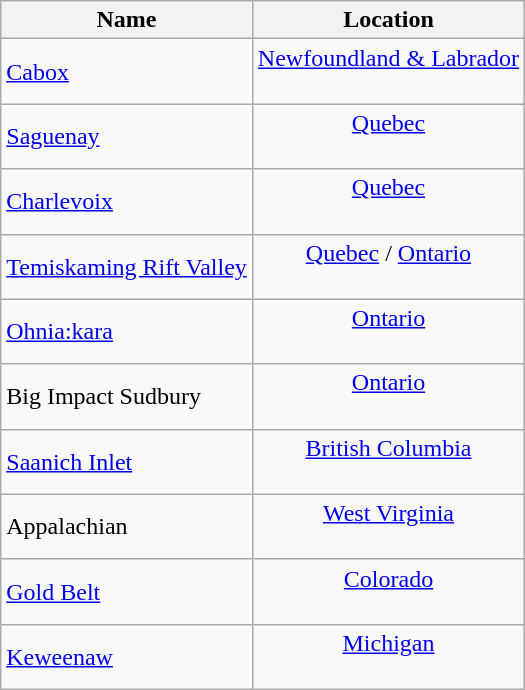<table class="wikitable">
<tr>
<th>Name</th>
<th>Location</th>
</tr>
<tr>
<td><a href='#'>Cabox</a></td>
<td align="center"><a href='#'>Newfoundland & Labrador</a><br><br><small></small></td>
</tr>
<tr>
<td><a href='#'>Saguenay</a></td>
<td align="center"><a href='#'>Quebec</a> <br><br><small></small></td>
</tr>
<tr>
<td><a href='#'>Charlevoix</a></td>
<td align="center"><a href='#'>Quebec</a> <br><br><small></small></td>
</tr>
<tr>
<td><a href='#'>Temiskaming Rift Valley</a></td>
<td align="center"><a href='#'>Quebec</a> / <a href='#'>Ontario</a><br><br><small></small></td>
</tr>
<tr>
<td><a href='#'>Ohnia:kara</a></td>
<td align="center"><a href='#'>Ontario</a><br><br><small></small></td>
</tr>
<tr>
<td>Big Impact Sudbury</td>
<td align="center"><a href='#'>Ontario</a><br><br><small></small></td>
</tr>
<tr>
<td><a href='#'>Saanich Inlet</a></td>
<td align="center"><a href='#'>British Columbia</a><br><br><small></small></td>
</tr>
<tr>
<td>Appalachian</td>
<td align="center"><a href='#'>West Virginia</a><br><br><small></small></td>
</tr>
<tr>
<td><a href='#'>Gold Belt</a></td>
<td align="center"><a href='#'>Colorado</a><br><br><small></small></td>
</tr>
<tr>
<td><a href='#'>Keweenaw</a></td>
<td align="center"><a href='#'>Michigan</a><br><br><small></small></td>
</tr>
</table>
